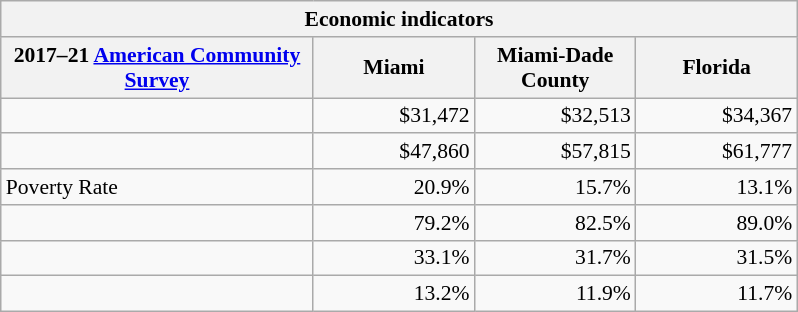<table class="wikitable" style="font-size: 90%; text-align: right">
<tr>
<th colspan="4">Economic indicators</th>
</tr>
<tr>
<th style="width: 14em;">2017–21 <a href='#'>American Community Survey</a></th>
<th style="width: 7em;">Miami</th>
<th style="width: 7em;">Miami-Dade County</th>
<th style="width: 7em;">Florida</th>
</tr>
<tr>
<td style="text-align:left"></td>
<td>$31,472</td>
<td>$32,513</td>
<td>$34,367</td>
</tr>
<tr>
<td style="text-align:left"></td>
<td>$47,860</td>
<td>$57,815</td>
<td>$61,777</td>
</tr>
<tr>
<td style="text-align:left">Poverty Rate</td>
<td>20.9%</td>
<td>15.7%</td>
<td>13.1%</td>
</tr>
<tr>
<td style="text-align:left"></td>
<td>79.2%</td>
<td>82.5%</td>
<td>89.0%</td>
</tr>
<tr>
<td style="text-align:left"></td>
<td>33.1%</td>
<td>31.7%</td>
<td>31.5%</td>
</tr>
<tr>
<td style="text-align:left"></td>
<td>13.2%</td>
<td>11.9%</td>
<td>11.7%</td>
</tr>
</table>
